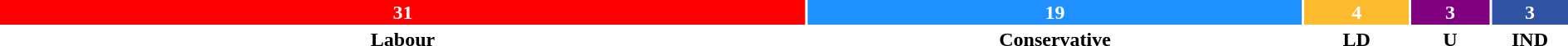<table style="width:100%; text-align:center;">
<tr style="color:white;">
<td style="background:red; width:51.7%;"><strong>31</strong></td>
<td style="background:dodgerblue; width:31.7%;"><strong>19</strong></td>
<td style="background:#FDBB30; width:6.7%;"><strong>4</strong></td>
<td style="background:purple; width:5.0%;"><strong>3</strong></td>
<td style="background:#2F52A3; width:5.0%;"><strong>3</strong></td>
</tr>
<tr>
<td><span><strong>Labour</strong></span></td>
<td><span><strong>Conservative</strong></span></td>
<td><span><strong>LD</strong></span></td>
<td><span><strong>U</strong></span></td>
<td><span><strong>IND</strong></span></td>
</tr>
</table>
